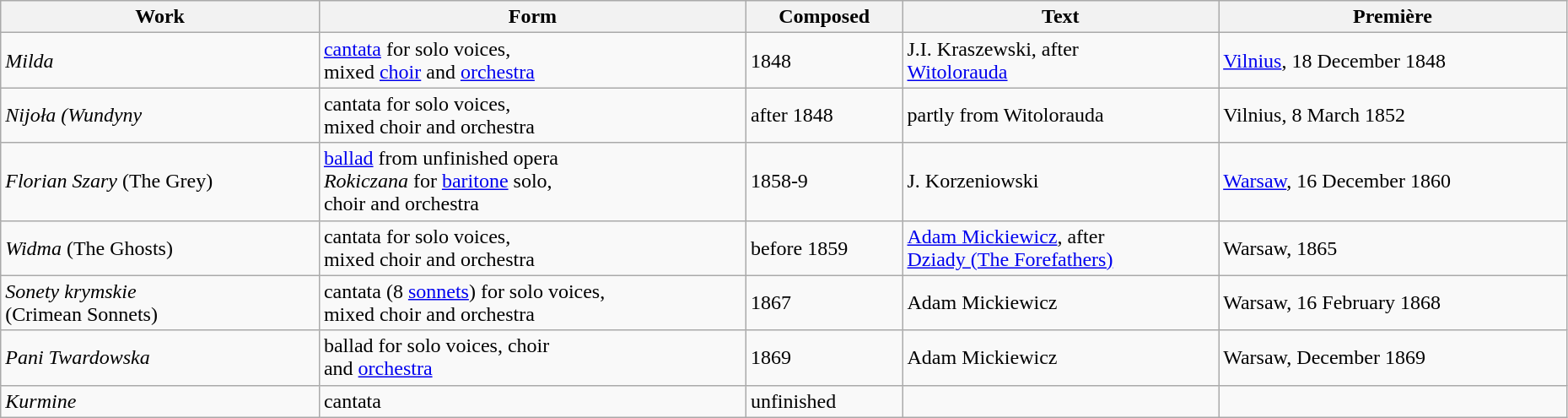<table class="wikitable" width="98%" border="1">
<tr>
<th bgcolor=ececec>Work</th>
<th bgcolor=ececec>Form</th>
<th bgcolor=ececec>Composed</th>
<th bgcolor=ececec>Text</th>
<th bgcolor=ececec>Première</th>
</tr>
<tr>
<td><em>Milda</em></td>
<td><a href='#'>cantata</a> for solo voices,<br>mixed <a href='#'>choir</a> and <a href='#'>orchestra</a></td>
<td>1848</td>
<td>J.I. Kraszewski, after<br><a href='#'>Witolorauda</a></td>
<td><a href='#'>Vilnius</a>, 18 December 1848</td>
</tr>
<tr>
<td><em>Nijoła (Wundyny</em></td>
<td>cantata for solo voices,<br>mixed choir and orchestra</td>
<td>after 1848</td>
<td>partly from Witolorauda</td>
<td>Vilnius, 8 March 1852</td>
</tr>
<tr>
<td><em>Florian Szary</em> (The Grey)</td>
<td><a href='#'>ballad</a> from unfinished opera<br><em>Rokiczana</em> for <a href='#'>baritone</a> solo,<br>choir and orchestra</td>
<td>1858-9</td>
<td>J. Korzeniowski</td>
<td><a href='#'>Warsaw</a>, 16 December 1860</td>
</tr>
<tr>
<td><em>Widma</em> (The Ghosts)</td>
<td>cantata for solo voices,<br>mixed choir and orchestra</td>
<td>before 1859</td>
<td><a href='#'>Adam Mickiewicz</a>, after<br><a href='#'>Dziady (The Forefathers)</a></td>
<td>Warsaw, 1865</td>
</tr>
<tr>
<td><em>Sonety krymskie</em><br>(Crimean Sonnets)</td>
<td>cantata (8 <a href='#'>sonnets</a>) for solo voices,<br>mixed choir and orchestra</td>
<td>1867</td>
<td>Adam Mickiewicz</td>
<td>Warsaw, 16 February 1868</td>
</tr>
<tr>
<td><em>Pani Twardowska</em></td>
<td>ballad for solo voices, choir<br>and <a href='#'>orchestra</a></td>
<td>1869</td>
<td>Adam Mickiewicz</td>
<td>Warsaw, December 1869</td>
</tr>
<tr>
<td><em>Kurmine</em></td>
<td>cantata</td>
<td>unfinished</td>
<td></td>
<td></td>
</tr>
</table>
